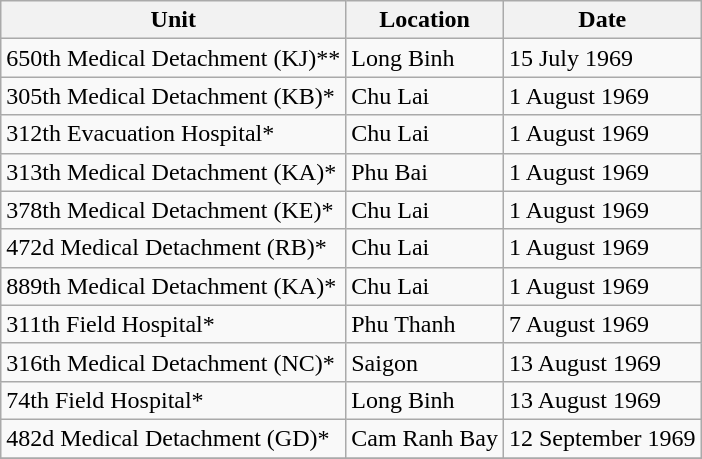<table class="wikitable">
<tr>
<th>Unit</th>
<th>Location</th>
<th>Date</th>
</tr>
<tr>
<td>650th Medical Detachment (KJ)**</td>
<td>Long Binh</td>
<td>15 July 1969</td>
</tr>
<tr>
<td>305th Medical Detachment (KB)*</td>
<td>Chu Lai</td>
<td>1 August 1969</td>
</tr>
<tr>
<td>312th Evacuation Hospital*</td>
<td>Chu Lai</td>
<td>1 August 1969</td>
</tr>
<tr>
<td>313th Medical Detachment (KA)*</td>
<td>Phu Bai</td>
<td>1 August 1969</td>
</tr>
<tr>
<td>378th Medical Detachment (KE)*</td>
<td>Chu Lai</td>
<td>1 August 1969</td>
</tr>
<tr>
<td>472d Medical Detachment (RB)*</td>
<td>Chu Lai</td>
<td>1 August 1969</td>
</tr>
<tr>
<td>889th Medical Detachment (KA)*</td>
<td>Chu Lai</td>
<td>1 August 1969</td>
</tr>
<tr>
<td>311th Field Hospital*</td>
<td>Phu Thanh</td>
<td>7 August 1969</td>
</tr>
<tr>
<td>316th Medical Detachment (NC)*</td>
<td>Saigon</td>
<td>13 August 1969</td>
</tr>
<tr>
<td>74th Field Hospital*</td>
<td>Long Binh</td>
<td>13 August 1969</td>
</tr>
<tr>
<td>482d Medical Detachment (GD)*</td>
<td>Cam Ranh Bay</td>
<td>12 September 1969</td>
</tr>
<tr>
</tr>
</table>
